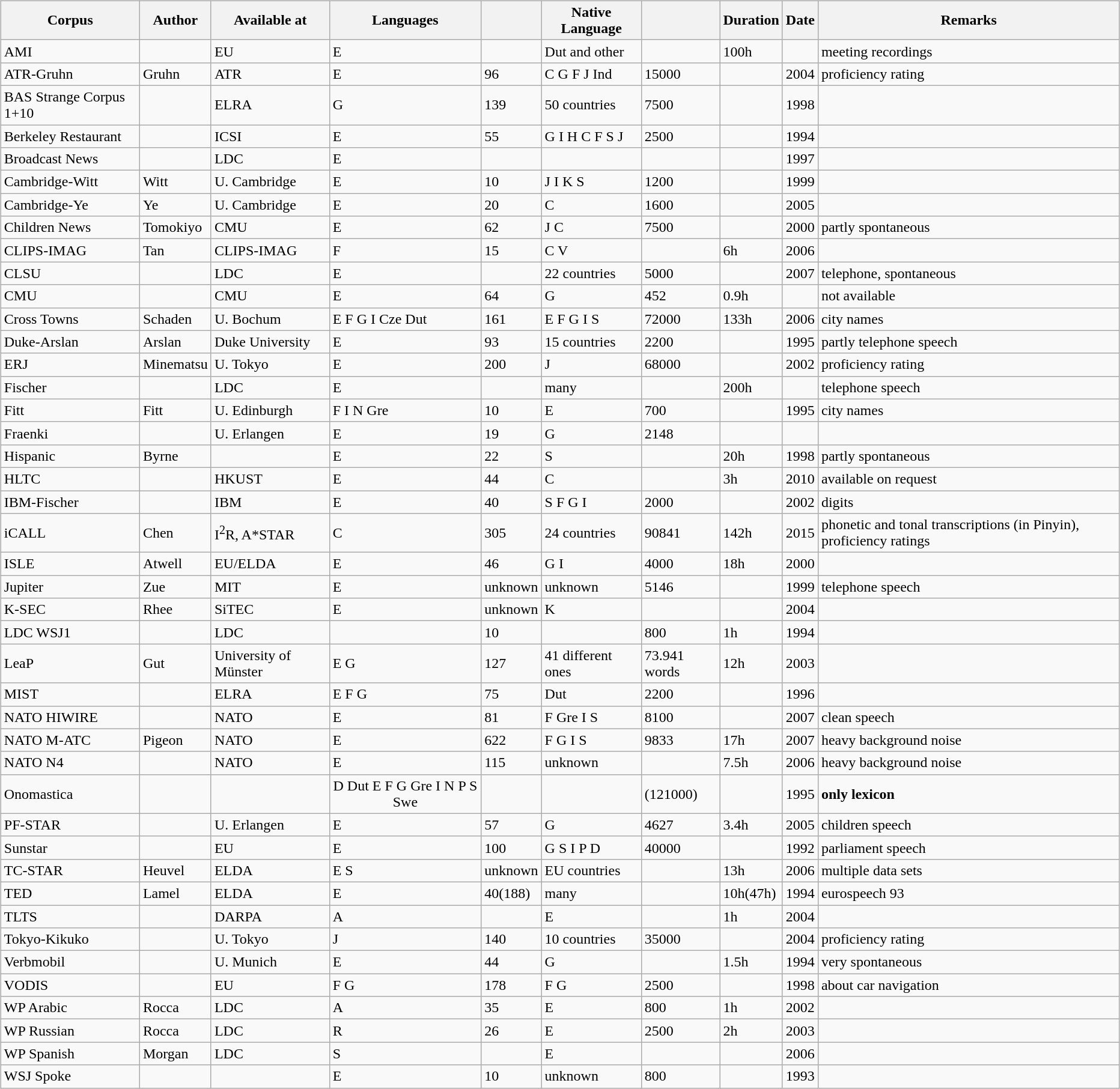<table style="margin:1em auto;">
<tr>
<td><br><table class="wikitable sortable">
<tr>
<th>Corpus</th>
<th>Author</th>
<th>Available at</th>
<th>Languages</th>
<th></th>
<th>Native Language</th>
<th></th>
<th>Duration</th>
<th>Date</th>
<th>Remarks</th>
</tr>
<tr>
<td>AMI </td>
<td></td>
<td>EU</td>
<td>E</td>
<td></td>
<td>Dut and other</td>
<td></td>
<td>100h</td>
<td></td>
<td>meeting recordings</td>
</tr>
<tr>
<td>ATR-Gruhn </td>
<td>Gruhn</td>
<td>ATR</td>
<td>E</td>
<td>96</td>
<td>C G F J Ind</td>
<td>15000</td>
<td> </td>
<td>2004</td>
<td>proficiency rating</td>
</tr>
<tr>
<td>BAS Strange Corpus 1+10 </td>
<td> </td>
<td>ELRA</td>
<td>G</td>
<td>139</td>
<td>50 countries</td>
<td>7500</td>
<td> </td>
<td>1998</td>
<td> </td>
</tr>
<tr>
<td>Berkeley Restaurant </td>
<td></td>
<td>ICSI</td>
<td>E</td>
<td>55</td>
<td>G I H C F S J</td>
<td>2500</td>
<td></td>
<td>1994</td>
<td> </td>
</tr>
<tr>
<td>Broadcast News </td>
<td> </td>
<td>LDC</td>
<td>E</td>
<td> </td>
<td> </td>
<td> </td>
<td> </td>
<td>1997</td>
<td> </td>
</tr>
<tr>
<td>Cambridge-Witt </td>
<td>Witt</td>
<td>U. Cambridge</td>
<td>E</td>
<td>10</td>
<td>J I K S</td>
<td>1200</td>
<td> </td>
<td>1999</td>
<td> </td>
</tr>
<tr>
<td>Cambridge-Ye </td>
<td>Ye</td>
<td>U. Cambridge</td>
<td>E</td>
<td>20</td>
<td>C</td>
<td>1600</td>
<td> </td>
<td>2005</td>
<td> </td>
</tr>
<tr>
<td>Children News </td>
<td>Tomokiyo</td>
<td>CMU</td>
<td>E</td>
<td>62</td>
<td>J C</td>
<td>7500</td>
<td> </td>
<td>2000</td>
<td>partly spontaneous</td>
</tr>
<tr>
<td>CLIPS-IMAG </td>
<td>Tan</td>
<td>CLIPS-IMAG</td>
<td>F</td>
<td>15</td>
<td>C V</td>
<td> </td>
<td>6h</td>
<td>2006</td>
<td> </td>
</tr>
<tr>
<td>CLSU </td>
<td> </td>
<td>LDC</td>
<td>E</td>
<td> </td>
<td>22 countries</td>
<td>5000</td>
<td> </td>
<td>2007</td>
<td>telephone, spontaneous</td>
</tr>
<tr>
<td>CMU </td>
<td> </td>
<td>CMU</td>
<td>E</td>
<td>64</td>
<td>G</td>
<td>452</td>
<td>0.9h</td>
<td> </td>
<td>not available</td>
</tr>
<tr>
<td>Cross Towns </td>
<td>Schaden</td>
<td>U. Bochum</td>
<td>E F G I Cze Dut</td>
<td>161</td>
<td>E F G I S</td>
<td>72000</td>
<td>133h</td>
<td>2006</td>
<td>city names</td>
</tr>
<tr>
<td>Duke-Arslan </td>
<td>Arslan</td>
<td>Duke University</td>
<td>E</td>
<td>93</td>
<td>15 countries</td>
<td>2200</td>
<td> </td>
<td>1995</td>
<td>partly telephone speech</td>
</tr>
<tr>
<td>ERJ </td>
<td>Minematsu</td>
<td>U. Tokyo</td>
<td>E</td>
<td>200</td>
<td>J</td>
<td>68000</td>
<td> </td>
<td>2002</td>
<td>proficiency rating</td>
</tr>
<tr>
<td>Fischer </td>
<td></td>
<td>LDC</td>
<td>E</td>
<td></td>
<td>many</td>
<td></td>
<td>200h</td>
<td></td>
<td>telephone speech</td>
</tr>
<tr>
<td>Fitt </td>
<td>Fitt</td>
<td>U. Edinburgh</td>
<td>F I N Gre</td>
<td>10</td>
<td>E</td>
<td>700</td>
<td> </td>
<td>1995</td>
<td>city names</td>
</tr>
<tr>
<td>Fraenki </td>
<td> </td>
<td>U. Erlangen</td>
<td>E</td>
<td>19</td>
<td>G</td>
<td>2148</td>
<td> </td>
<td> </td>
<td> </td>
</tr>
<tr>
<td>Hispanic </td>
<td>Byrne</td>
<td> </td>
<td>E</td>
<td>22</td>
<td>S</td>
<td> </td>
<td>20h</td>
<td>1998</td>
<td>partly spontaneous</td>
</tr>
<tr>
<td>HLTC </td>
<td> </td>
<td>HKUST</td>
<td>E</td>
<td>44</td>
<td>C</td>
<td> </td>
<td>3h</td>
<td>2010</td>
<td>available on request</td>
</tr>
<tr>
<td>IBM-Fischer </td>
<td> </td>
<td>IBM</td>
<td>E</td>
<td>40</td>
<td>S F G I</td>
<td>2000</td>
<td> </td>
<td>2002</td>
<td>digits</td>
</tr>
<tr>
<td>iCALL </td>
<td>Chen</td>
<td>I<sup>2</sup>R, A*STAR</td>
<td>C</td>
<td>305</td>
<td>24 countries</td>
<td>90841</td>
<td>142h</td>
<td>2015</td>
<td>phonetic and tonal transcriptions (in Pinyin), proficiency ratings</td>
</tr>
<tr>
<td>ISLE </td>
<td>Atwell</td>
<td>EU/ELDA</td>
<td>E</td>
<td>46</td>
<td>G I</td>
<td>4000</td>
<td>18h</td>
<td>2000</td>
<td> </td>
</tr>
<tr>
<td>Jupiter </td>
<td>Zue</td>
<td>MIT</td>
<td>E</td>
<td>unknown</td>
<td>unknown</td>
<td>5146</td>
<td> </td>
<td>1999</td>
<td>telephone speech</td>
</tr>
<tr>
<td>K-SEC </td>
<td>Rhee</td>
<td>SiTEC</td>
<td>E</td>
<td>unknown</td>
<td>K</td>
<td> </td>
<td> </td>
<td>2004</td>
<td></td>
</tr>
<tr>
<td>LDC WSJ1 </td>
<td> </td>
<td>LDC</td>
<td> </td>
<td>10</td>
<td> </td>
<td>800</td>
<td>1h</td>
<td>1994</td>
<td> </td>
</tr>
<tr>
<td>LeaP </td>
<td>Gut</td>
<td>University of Münster</td>
<td>E G</td>
<td>127</td>
<td>41 different ones</td>
<td>73.941 words</td>
<td>12h</td>
<td>2003</td>
<td> </td>
</tr>
<tr>
<td>MIST </td>
<td> </td>
<td>ELRA</td>
<td>E F G</td>
<td>75</td>
<td>Dut</td>
<td>2200</td>
<td> </td>
<td>1996</td>
<td> </td>
</tr>
<tr>
<td>NATO HIWIRE </td>
<td> </td>
<td>NATO</td>
<td>E</td>
<td>81</td>
<td>F Gre I S</td>
<td>8100</td>
<td> </td>
<td>2007</td>
<td>clean speech</td>
</tr>
<tr>
<td>NATO M-ATC </td>
<td>Pigeon</td>
<td>NATO</td>
<td>E</td>
<td>622</td>
<td>F G I S</td>
<td>9833</td>
<td>17h</td>
<td>2007</td>
<td>heavy background noise</td>
</tr>
<tr>
<td>NATO N4 </td>
<td> </td>
<td>NATO</td>
<td>E</td>
<td>115</td>
<td>unknown</td>
<td> </td>
<td>7.5h</td>
<td>2006</td>
<td>heavy background noise</td>
</tr>
<tr>
<td>Onomastica </td>
<td> </td>
<td> </td>
<td align="CENTER">D Dut E F G Gre I N P S Swe</td>
<td></td>
<td> </td>
<td>(121000)</td>
<td> </td>
<td>1995</td>
<td><strong>only lexicon</strong></td>
</tr>
<tr>
<td>PF-STAR </td>
<td> </td>
<td>U. Erlangen</td>
<td>E</td>
<td>57</td>
<td>G</td>
<td>4627</td>
<td>3.4h</td>
<td>2005</td>
<td>children speech</td>
</tr>
<tr>
<td>Sunstar </td>
<td> </td>
<td>EU</td>
<td>E</td>
<td>100</td>
<td>G S I P D</td>
<td>40000</td>
<td> </td>
<td>1992</td>
<td>parliament speech</td>
</tr>
<tr>
<td>TC-STAR </td>
<td>Heuvel</td>
<td>ELDA</td>
<td>E S</td>
<td>unknown</td>
<td>EU countries</td>
<td> </td>
<td>13h</td>
<td>2006</td>
<td>multiple data sets</td>
</tr>
<tr>
<td>TED </td>
<td>Lamel</td>
<td>ELDA</td>
<td>E</td>
<td>40(188)</td>
<td>many</td>
<td> </td>
<td>10h(47h)</td>
<td>1994</td>
<td>eurospeech 93</td>
</tr>
<tr>
<td>TLTS </td>
<td> </td>
<td>DARPA</td>
<td>A</td>
<td> </td>
<td>E</td>
<td> </td>
<td>1h</td>
<td>2004</td>
<td> </td>
</tr>
<tr>
<td>Tokyo-Kikuko </td>
<td> </td>
<td>U. Tokyo</td>
<td>J</td>
<td>140</td>
<td>10 countries</td>
<td>35000</td>
<td> </td>
<td>2004</td>
<td>proficiency rating</td>
</tr>
<tr>
<td>Verbmobil </td>
<td> </td>
<td>U. Munich</td>
<td>E</td>
<td>44</td>
<td>G</td>
<td> </td>
<td>1.5h</td>
<td>1994</td>
<td>very spontaneous</td>
</tr>
<tr>
<td>VODIS </td>
<td> </td>
<td>EU</td>
<td>F G</td>
<td>178</td>
<td>F G</td>
<td>2500</td>
<td> </td>
<td>1998</td>
<td>about car navigation</td>
</tr>
<tr>
<td>WP Arabic </td>
<td>Rocca</td>
<td>LDC</td>
<td>A</td>
<td>35</td>
<td>E</td>
<td>800</td>
<td>1h</td>
<td>2002</td>
<td> </td>
</tr>
<tr>
<td>WP Russian </td>
<td>Rocca</td>
<td>LDC</td>
<td>R</td>
<td>26</td>
<td>E</td>
<td>2500</td>
<td>2h</td>
<td>2003</td>
<td> </td>
</tr>
<tr>
<td>WP Spanish </td>
<td>Morgan</td>
<td>LDC</td>
<td>S</td>
<td> </td>
<td>E</td>
<td> </td>
<td> </td>
<td>2006</td>
<td> </td>
</tr>
<tr>
<td>WSJ Spoke </td>
<td> </td>
<td> </td>
<td>E</td>
<td>10</td>
<td>unknown</td>
<td>800</td>
<td> </td>
<td>1993</td>
<td> </td>
</tr>
</table>
</td>
</tr>
</table>
